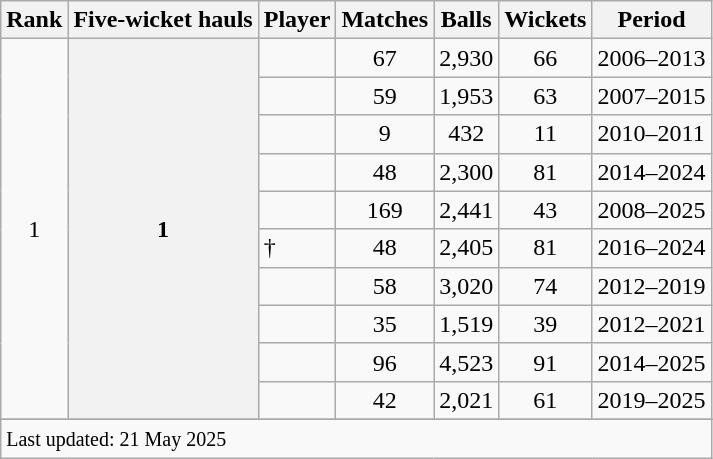<table class="wikitable plainrowheaders sortable">
<tr>
<th scope=col>Rank</th>
<th scope=col>Five-wicket hauls</th>
<th scope=col>Player</th>
<th scope=col>Matches</th>
<th scope=col>Balls</th>
<th scope=col>Wickets</th>
<th scope=col>Period</th>
</tr>
<tr>
<td rowspan="10" align="center">1</td>
<th rowspan="10" scope="row" style="text-align:center;">1</th>
<td></td>
<td align=center>67</td>
<td align=center>2,930</td>
<td align=center>66</td>
<td>2006–2013</td>
</tr>
<tr>
<td></td>
<td align=center>59</td>
<td align=center>1,953</td>
<td align=center>63</td>
<td>2007–2015</td>
</tr>
<tr>
<td></td>
<td align=center>9</td>
<td align=center>432</td>
<td align=center>11</td>
<td>2010–2011</td>
</tr>
<tr>
<td></td>
<td align=center>48</td>
<td align=center>2,300</td>
<td align=center>81</td>
<td>2014–2024</td>
</tr>
<tr>
<td></td>
<td align=center>169</td>
<td align=center>2,441</td>
<td align=center>43</td>
<td>2008–2025</td>
</tr>
<tr>
<td>†</td>
<td align=center>48</td>
<td align=center>2,405</td>
<td align=center>81</td>
<td>2016–2024</td>
</tr>
<tr>
<td></td>
<td align=center>58</td>
<td align=center>3,020</td>
<td align=center>74</td>
<td>2012–2019</td>
</tr>
<tr>
<td></td>
<td align=center>35</td>
<td align=center>1,519</td>
<td align=center>39</td>
<td>2012–2021</td>
</tr>
<tr>
<td></td>
<td align=center>96</td>
<td align=center>4,523</td>
<td align=center>91</td>
<td>2014–2025</td>
</tr>
<tr>
<td></td>
<td align=center>42</td>
<td align=center>2,021</td>
<td align=center>61</td>
<td>2019–2025</td>
</tr>
<tr>
</tr>
<tr class=sortbottom>
<td colspan=7><small>Last updated: 21 May 2025</small></td>
</tr>
</table>
